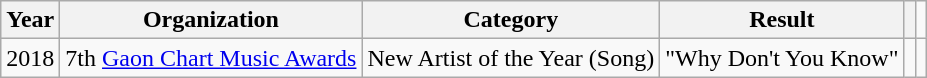<table class="wikitable sortable">
<tr>
<th>Year</th>
<th>Organization</th>
<th>Category</th>
<th>Result</th>
<th class=unsortable></th>
</tr>
<tr>
<td>2018</td>
<td>7th <a href='#'>Gaon Chart Music Awards</a></td>
<td>New Artist of the Year (Song)</td>
<td>"Why Don't You Know" </td>
<td></td>
<td></td>
</tr>
</table>
